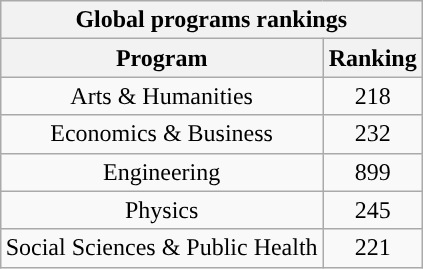<table class="wikitable sortable collapsible collapsed" style="float:right; text-align:center">
<tr>
<th colspan=4>Global programs rankings</th>
</tr>
<tr>
<th>Program</th>
<th>Ranking</th>
</tr>
<tr>
<td>Arts & Humanities</td>
<td>218</td>
</tr>
<tr>
<td>Economics & Business</td>
<td>232</td>
</tr>
<tr>
<td>Engineering</td>
<td>899</td>
</tr>
<tr>
<td>Physics</td>
<td>245</td>
</tr>
<tr>
<td>Social Sciences & Public Health</td>
<td>221</td>
</tr>
</table>
